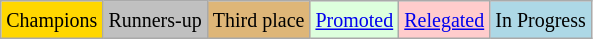<table class="wikitable">
<tr>
<td bgcolor="gold"><small>Champions</small></td>
<td style="background:silver;"><small>Runners-up</small></td>
<td style="background:#deb678;"><small>Third place</small></td>
<td style="background:#dfd;"><small><a href='#'>Promoted</a></small></td>
<td style="background:#fcc;"><small><a href='#'>Relegated</a></small></td>
<td style="background:#ADD8E6;"><small>In Progress</small></td>
</tr>
</table>
